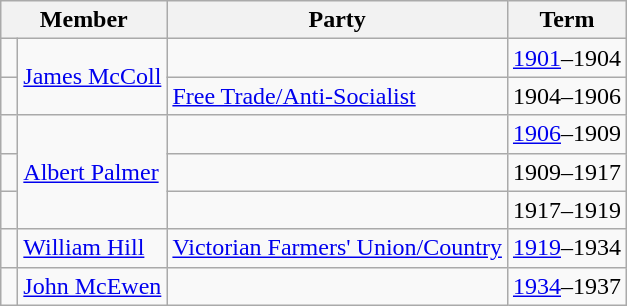<table class="wikitable">
<tr>
<th colspan="2">Member</th>
<th>Party</th>
<th>Term</th>
</tr>
<tr>
<td> </td>
<td rowspan="2"><a href='#'>James McColl</a></td>
<td></td>
<td><a href='#'>1901</a>–1904</td>
</tr>
<tr>
<td> </td>
<td><a href='#'>Free Trade/Anti-Socialist</a></td>
<td>1904–1906</td>
</tr>
<tr>
<td> </td>
<td rowspan="3"><a href='#'>Albert Palmer</a></td>
<td></td>
<td><a href='#'>1906</a>–1909</td>
</tr>
<tr>
<td> </td>
<td></td>
<td>1909–1917</td>
</tr>
<tr>
<td> </td>
<td></td>
<td>1917–1919</td>
</tr>
<tr>
<td> </td>
<td><a href='#'>William Hill</a></td>
<td><a href='#'>Victorian Farmers' Union/Country</a></td>
<td><a href='#'>1919</a>–1934</td>
</tr>
<tr>
<td> </td>
<td><a href='#'>John McEwen</a></td>
<td></td>
<td><a href='#'>1934</a>–1937</td>
</tr>
</table>
